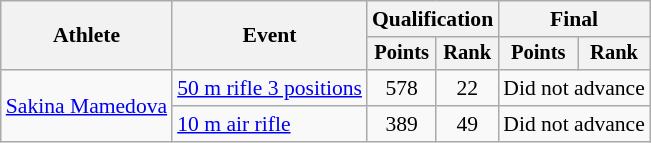<table class="wikitable" style="font-size:90%">
<tr>
<th rowspan="2">Athlete</th>
<th rowspan="2">Event</th>
<th colspan=2>Qualification</th>
<th colspan=2>Final</th>
</tr>
<tr style="font-size:95%">
<th>Points</th>
<th>Rank</th>
<th>Points</th>
<th>Rank</th>
</tr>
<tr align=center>
<td align=left rowspan=2><a href='#'>Sakina Mamedova</a></td>
<td align=left><a href='#'>50 m rifle 3 positions</a></td>
<td>578</td>
<td>22</td>
<td colspan=2>Did not advance</td>
</tr>
<tr align=center>
<td align=left><a href='#'>10 m air rifle</a></td>
<td>389</td>
<td>49</td>
<td colspan=2>Did not advance</td>
</tr>
</table>
